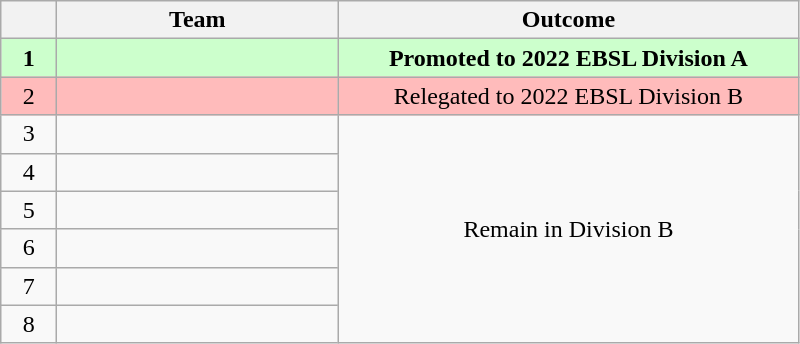<table class="wikitable" style="text-align: center; font-size: 100%;">
<tr>
<th width="30"></th>
<th width="180">Team</th>
<th width="300">Outcome</th>
</tr>
<tr style="background-color: #ccffcc;">
<td><strong>1</strong></td>
<td align=left><strong></strong></td>
<td><strong>Promoted to 2022 EBSL Division A</strong></td>
</tr>
<tr style="background-color: #FFBBBB;">
<td>2</td>
<td align=left></td>
<td>Relegated to 2022 EBSL Division B</td>
</tr>
<tr>
<td>3</td>
<td align=left></td>
<td rowspan=6>Remain in Division B</td>
</tr>
<tr>
<td>4</td>
<td align=left></td>
</tr>
<tr>
<td>5</td>
<td align=left></td>
</tr>
<tr>
<td>6</td>
<td align=left></td>
</tr>
<tr>
<td>7</td>
<td align=left></td>
</tr>
<tr>
<td>8</td>
<td align=left></td>
</tr>
</table>
